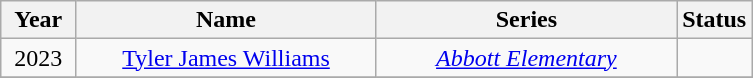<table class="wikitable" style="text-align: center">
<tr>
<th style="width:10%;">Year</th>
<th style="width:40%;">Name</th>
<th style="width:40%;">Series</th>
<th style="width:10%;">Status</th>
</tr>
<tr>
<td>2023</td>
<td><a href='#'>Tyler James Williams</a></td>
<td><em><a href='#'>Abbott Elementary</a></em></td>
<td></td>
</tr>
<tr>
</tr>
</table>
